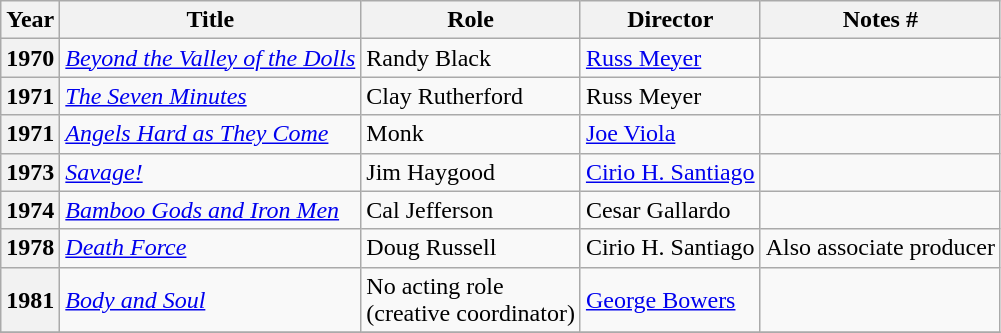<table class="wikitable plainrowheaders sortable">
<tr>
<th scope="col" class="unsortable">Year</th>
<th scope="col">Title</th>
<th scope="col">Role</th>
<th scope="col">Director</th>
<th scope="col" class="unsortable">Notes #</th>
</tr>
<tr>
<th scope="row">1970</th>
<td><em><a href='#'>Beyond the Valley of the Dolls</a></em></td>
<td>Randy Black</td>
<td><a href='#'>Russ Meyer</a></td>
<td></td>
</tr>
<tr>
<th scope="row">1971</th>
<td><em><a href='#'>The Seven Minutes</a></em></td>
<td>Clay Rutherford</td>
<td>Russ Meyer</td>
<td></td>
</tr>
<tr>
<th scope="row">1971</th>
<td><em><a href='#'>Angels Hard as They Come</a></em></td>
<td>Monk</td>
<td><a href='#'>Joe Viola</a></td>
<td></td>
</tr>
<tr>
<th scope="row">1973</th>
<td><em><a href='#'>Savage!</a></em></td>
<td>Jim Haygood</td>
<td><a href='#'>Cirio H. Santiago</a></td>
<td></td>
</tr>
<tr>
<th scope="row">1974</th>
<td><em><a href='#'>Bamboo Gods and Iron Men</a></em></td>
<td>Cal Jefferson</td>
<td>Cesar Gallardo</td>
<td></td>
</tr>
<tr>
<th scope="row">1978</th>
<td><em><a href='#'>Death Force</a></em></td>
<td>Doug Russell</td>
<td>Cirio H. Santiago</td>
<td>Also associate producer</td>
</tr>
<tr>
<th scope="row">1981</th>
<td><em><a href='#'>Body and Soul</a></em></td>
<td>No acting role<br>(creative coordinator)</td>
<td><a href='#'>George Bowers</a></td>
<td></td>
</tr>
<tr>
</tr>
</table>
